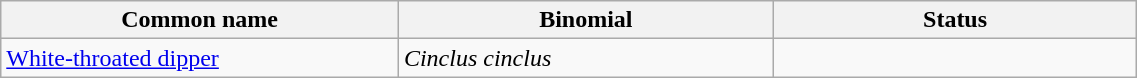<table width=60% class="wikitable">
<tr>
<th width=35%>Common name</th>
<th width=33%>Binomial</th>
<th width=32%>Status</th>
</tr>
<tr>
<td><a href='#'>White-throated dipper</a></td>
<td><em>Cinclus cinclus</em></td>
<td></td>
</tr>
</table>
